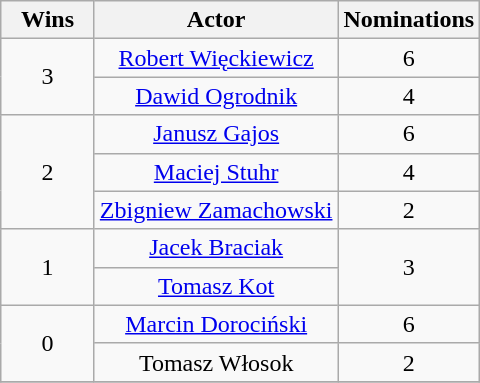<table class="wikitable" style="text-align:center;">
<tr>
<th scope="col" width="55">Wins</th>
<th scope="col">Actor</th>
<th scope="col" width="55">Nominations</th>
</tr>
<tr>
<td rowspan=2>3</td>
<td><a href='#'>Robert Więckiewicz</a></td>
<td>6</td>
</tr>
<tr>
<td><a href='#'>Dawid Ogrodnik</a></td>
<td>4</td>
</tr>
<tr>
<td rowspan=3>2</td>
<td><a href='#'>Janusz Gajos</a></td>
<td>6</td>
</tr>
<tr>
<td><a href='#'>Maciej Stuhr</a></td>
<td>4</td>
</tr>
<tr>
<td><a href='#'>Zbigniew Zamachowski</a></td>
<td>2</td>
</tr>
<tr>
<td rowspan=2>1</td>
<td><a href='#'>Jacek Braciak</a></td>
<td rowspan=2>3</td>
</tr>
<tr>
<td><a href='#'>Tomasz Kot</a></td>
</tr>
<tr>
<td rowspan=2>0</td>
<td><a href='#'>Marcin Dorociński</a></td>
<td>6</td>
</tr>
<tr>
<td>Tomasz Włosok</td>
<td>2</td>
</tr>
<tr>
</tr>
</table>
